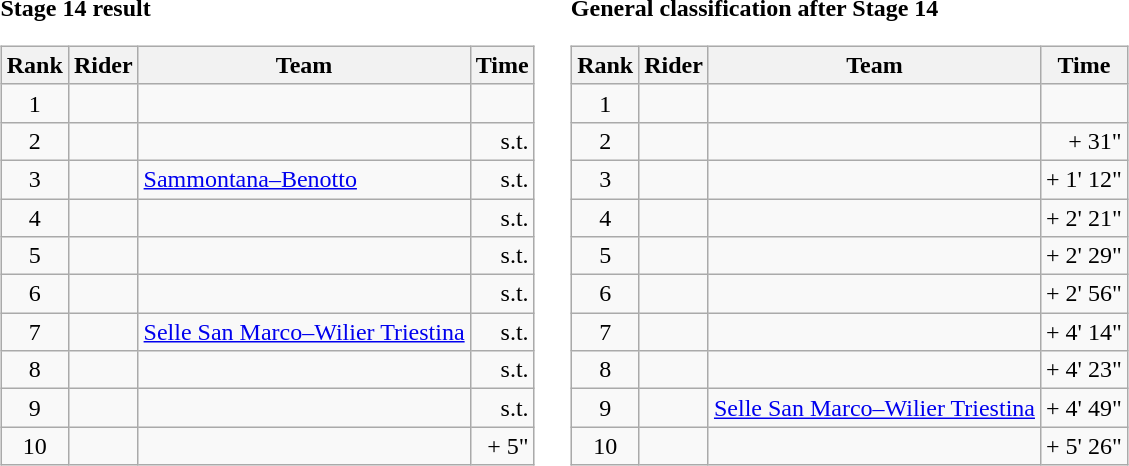<table>
<tr>
<td><strong>Stage 14 result</strong><br><table class="wikitable">
<tr>
<th scope="col">Rank</th>
<th scope="col">Rider</th>
<th scope="col">Team</th>
<th scope="col">Time</th>
</tr>
<tr>
<td style="text-align:center;">1</td>
<td></td>
<td></td>
<td style="text-align:right;"></td>
</tr>
<tr>
<td style="text-align:center;">2</td>
<td></td>
<td></td>
<td style="text-align:right;">s.t.</td>
</tr>
<tr>
<td style="text-align:center;">3</td>
<td></td>
<td><a href='#'>Sammontana–Benotto</a></td>
<td style="text-align:right;">s.t.</td>
</tr>
<tr>
<td style="text-align:center;">4</td>
<td></td>
<td></td>
<td style="text-align:right;">s.t.</td>
</tr>
<tr>
<td style="text-align:center;">5</td>
<td></td>
<td></td>
<td style="text-align:right;">s.t.</td>
</tr>
<tr>
<td style="text-align:center;">6</td>
<td></td>
<td></td>
<td style="text-align:right;">s.t.</td>
</tr>
<tr>
<td style="text-align:center;">7</td>
<td></td>
<td><a href='#'>Selle San Marco–Wilier Triestina</a></td>
<td style="text-align:right;">s.t.</td>
</tr>
<tr>
<td style="text-align:center;">8</td>
<td></td>
<td></td>
<td style="text-align:right;">s.t.</td>
</tr>
<tr>
<td style="text-align:center;">9</td>
<td></td>
<td></td>
<td style="text-align:right;">s.t.</td>
</tr>
<tr>
<td style="text-align:center;">10</td>
<td></td>
<td></td>
<td style="text-align:right;">+ 5"</td>
</tr>
</table>
</td>
<td></td>
<td><strong>General classification after Stage 14</strong><br><table class="wikitable">
<tr>
<th scope="col">Rank</th>
<th scope="col">Rider</th>
<th scope="col">Team</th>
<th scope="col">Time</th>
</tr>
<tr>
<td style="text-align:center;">1</td>
<td></td>
<td></td>
<td style="text-align:right;"></td>
</tr>
<tr>
<td style="text-align:center;">2</td>
<td></td>
<td></td>
<td style="text-align:right;">+ 31"</td>
</tr>
<tr>
<td style="text-align:center;">3</td>
<td></td>
<td></td>
<td style="text-align:right;">+ 1' 12"</td>
</tr>
<tr>
<td style="text-align:center;">4</td>
<td></td>
<td></td>
<td style="text-align:right;">+ 2' 21"</td>
</tr>
<tr>
<td style="text-align:center;">5</td>
<td></td>
<td></td>
<td style="text-align:right;">+ 2' 29"</td>
</tr>
<tr>
<td style="text-align:center;">6</td>
<td></td>
<td></td>
<td style="text-align:right;">+ 2' 56"</td>
</tr>
<tr>
<td style="text-align:center;">7</td>
<td></td>
<td></td>
<td style="text-align:right;">+ 4' 14"</td>
</tr>
<tr>
<td style="text-align:center;">8</td>
<td></td>
<td></td>
<td style="text-align:right;">+ 4' 23"</td>
</tr>
<tr>
<td style="text-align:center;">9</td>
<td></td>
<td><a href='#'>Selle San Marco–Wilier Triestina</a></td>
<td style="text-align:right;">+ 4' 49"</td>
</tr>
<tr>
<td style="text-align:center;">10</td>
<td></td>
<td></td>
<td style="text-align:right;">+ 5' 26"</td>
</tr>
</table>
</td>
</tr>
</table>
